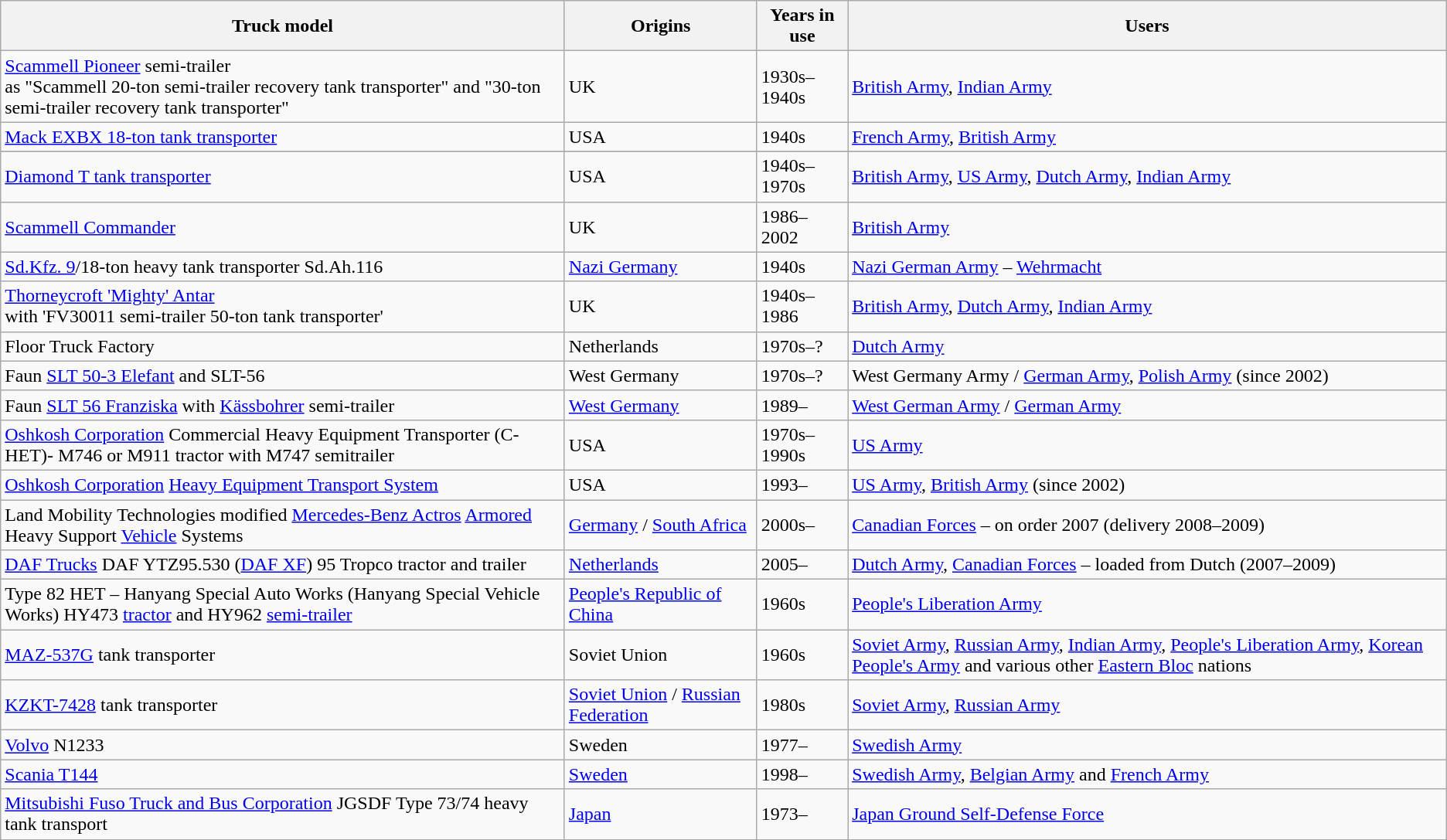<table class="wikitable">
<tr>
<th>Truck model</th>
<th>Origins</th>
<th>Years in use</th>
<th>Users</th>
</tr>
<tr>
<td><a href='#'>Scammell Pioneer</a> semi-trailer<br>as "Scammell 20-ton semi-trailer recovery tank transporter" and "30-ton semi-trailer recovery tank transporter"</td>
<td>UK</td>
<td>1930s–1940s</td>
<td><a href='#'>British Army</a>, <a href='#'>Indian Army</a></td>
</tr>
<tr>
<td><a href='#'>Mack EXBX 18-ton tank transporter</a></td>
<td>USA</td>
<td>1940s</td>
<td><a href='#'>French Army</a>, <a href='#'>British Army</a></td>
</tr>
<tr>
</tr>
<tr>
<td><a href='#'>Diamond T tank transporter</a></td>
<td>USA</td>
<td>1940s–1970s</td>
<td><a href='#'>British Army</a>, <a href='#'>US Army</a>, <a href='#'>Dutch Army</a>, <a href='#'>Indian Army</a></td>
</tr>
<tr>
<td><a href='#'>Scammell Commander</a></td>
<td>UK</td>
<td>1986–2002</td>
<td><a href='#'>British Army</a></td>
</tr>
<tr>
<td><a href='#'>Sd.Kfz. 9</a>/18-ton heavy tank transporter Sd.Ah.116</td>
<td><a href='#'>Nazi Germany</a></td>
<td>1940s</td>
<td><a href='#'>Nazi German Army</a> – <a href='#'>Wehrmacht</a></td>
</tr>
<tr>
<td><a href='#'>Thorneycroft 'Mighty' Antar</a><br>with 'FV30011 semi-trailer 50-ton tank transporter'</td>
<td>UK</td>
<td>1940s–1986</td>
<td><a href='#'>British Army</a>, <a href='#'>Dutch Army</a>, <a href='#'>Indian Army</a></td>
</tr>
<tr>
<td>Floor Truck Factory</td>
<td>Netherlands</td>
<td>1970s–?</td>
<td><a href='#'>Dutch Army</a></td>
</tr>
<tr>
<td>Faun <a href='#'>SLT 50-3 Elefant</a> and SLT-56</td>
<td>West Germany</td>
<td>1970s–?</td>
<td>West Germany Army / <a href='#'>German Army</a>, <a href='#'>Polish Army</a> (since 2002)</td>
</tr>
<tr>
<td>Faun <a href='#'>SLT 56 Franziska</a> with <a href='#'>Kässbohrer</a> semi-trailer</td>
<td><a href='#'>West Germany</a></td>
<td>1989–</td>
<td><a href='#'>West German Army</a> / <a href='#'>German Army</a></td>
</tr>
<tr>
<td><a href='#'>Oshkosh Corporation</a> Commercial Heavy Equipment Transporter (C-HET)- M746 or M911 tractor with M747 semitrailer</td>
<td>USA</td>
<td>1970s–1990s</td>
<td><a href='#'>US Army</a></td>
</tr>
<tr>
<td><a href='#'>Oshkosh Corporation</a> <a href='#'>Heavy Equipment Transport System</a></td>
<td>USA</td>
<td>1993–</td>
<td><a href='#'>US Army</a>, <a href='#'>British Army</a> (since 2002)</td>
</tr>
<tr>
<td>Land Mobility Technologies modified <a href='#'>Mercedes-Benz Actros</a> <a href='#'>Armored</a> Heavy Support <a href='#'>Vehicle</a> Systems</td>
<td><a href='#'>Germany</a> / <a href='#'>South Africa</a></td>
<td>2000s–</td>
<td><a href='#'>Canadian Forces</a> – on order 2007 (delivery 2008–2009)</td>
</tr>
<tr>
<td><a href='#'>DAF Trucks</a> DAF YTZ95.530 (<a href='#'>DAF XF</a>) 95 Tropco tractor and trailer</td>
<td><a href='#'>Netherlands</a></td>
<td>2005–</td>
<td><a href='#'>Dutch Army</a>, <a href='#'>Canadian Forces</a> – loaded from Dutch (2007–2009)</td>
</tr>
<tr>
<td>Type 82 HET – Hanyang Special Auto Works (Hanyang Special Vehicle Works) HY473 <a href='#'>tractor</a> and HY962 <a href='#'>semi-trailer</a></td>
<td><a href='#'>People's Republic of China</a></td>
<td>1960s</td>
<td><a href='#'>People's Liberation Army</a></td>
</tr>
<tr>
<td><a href='#'>MAZ-537G</a> tank transporter</td>
<td>Soviet Union</td>
<td>1960s</td>
<td><a href='#'>Soviet Army</a>, <a href='#'>Russian Army</a>, <a href='#'>Indian Army</a>, <a href='#'>People's Liberation Army</a>, <a href='#'>Korean People's Army</a> and various other <a href='#'>Eastern Bloc</a> nations</td>
</tr>
<tr>
<td><a href='#'>KZKT-7428</a> tank transporter</td>
<td><a href='#'>Soviet Union</a> / <a href='#'>Russian Federation</a></td>
<td>1980s</td>
<td><a href='#'>Soviet Army</a>, <a href='#'>Russian Army</a></td>
</tr>
<tr>
<td><a href='#'>Volvo</a> N1233</td>
<td>Sweden</td>
<td>1977–</td>
<td><a href='#'>Swedish Army</a></td>
</tr>
<tr>
<td><a href='#'>Scania T144</a></td>
<td><a href='#'>Sweden</a></td>
<td>1998–</td>
<td><a href='#'>Swedish Army</a>, <a href='#'>Belgian Army</a> and <a href='#'>French Army</a></td>
</tr>
<tr>
<td><a href='#'>Mitsubishi Fuso Truck and Bus Corporation</a> JGSDF Type 73/74 heavy tank transport</td>
<td><a href='#'>Japan</a></td>
<td>1973–</td>
<td><a href='#'>Japan Ground Self-Defense Force</a></td>
</tr>
</table>
